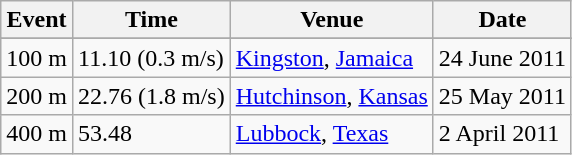<table class="wikitable">
<tr>
<th>Event</th>
<th>Time</th>
<th>Venue</th>
<th>Date</th>
</tr>
<tr>
</tr>
<tr>
<td>100 m</td>
<td>11.10 (0.3 m/s)</td>
<td><a href='#'>Kingston</a>, <a href='#'>Jamaica</a></td>
<td>24 June 2011</td>
</tr>
<tr>
<td>200 m</td>
<td>22.76 (1.8 m/s)</td>
<td><a href='#'>Hutchinson</a>, <a href='#'>Kansas</a></td>
<td>25 May 2011</td>
</tr>
<tr>
<td>400 m</td>
<td>53.48</td>
<td><a href='#'>Lubbock</a>, <a href='#'>Texas</a></td>
<td>2 April 2011</td>
</tr>
</table>
